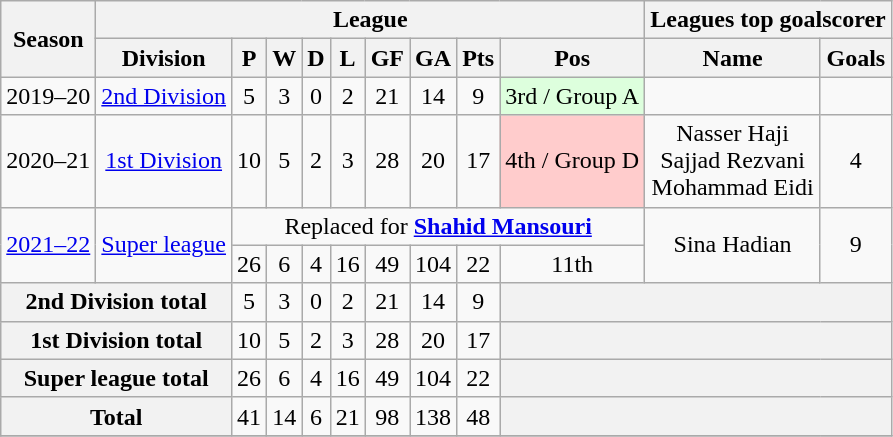<table class="wikitable" style="text-align: center">
<tr>
<th rowspan=2>Season</th>
<th colspan=10>League</th>
<th colspan=2>Leagues top goalscorer</th>
</tr>
<tr>
<th colspan=2>Division</th>
<th>P</th>
<th>W</th>
<th>D</th>
<th>L</th>
<th>GF</th>
<th>GA</th>
<th>Pts</th>
<th>Pos</th>
<th>Name</th>
<th>Goals</th>
</tr>
<tr>
<td>2019–20</td>
<td colspan=2><a href='#'>2nd Division</a></td>
<td>5</td>
<td>3</td>
<td>0</td>
<td>2</td>
<td>21</td>
<td>14</td>
<td>9</td>
<td bgcolor="#DDFFDD">3rd / Group A</td>
<td></td>
<td></td>
</tr>
<tr>
<td>2020–21</td>
<td colspan=2><a href='#'>1st Division</a></td>
<td>10</td>
<td>5</td>
<td>2</td>
<td>3</td>
<td>28</td>
<td>20</td>
<td>17</td>
<td bgcolor="#FFCCCC">4th / Group D</td>
<td>Nasser Haji <br> Sajjad Rezvani <br> Mohammad Eidi</td>
<td>4</td>
</tr>
<tr>
<td rowspan=2><a href='#'>2021–22</a></td>
<td colspan=2 rowspan=2><a href='#'>Super league</a></td>
<td colspan=8>Replaced for <strong><a href='#'>Shahid Mansouri</a></strong></td>
<td rowspan=2>Sina Hadian</td>
<td rowspan=2>9</td>
</tr>
<tr>
<td>26</td>
<td>6</td>
<td>4</td>
<td>16</td>
<td>49</td>
<td>104</td>
<td>22</td>
<td>11th</td>
</tr>
<tr>
<th colspan=3>2nd Division total</th>
<td>5</td>
<td>3</td>
<td>0</td>
<td>2</td>
<td>21</td>
<td>14</td>
<td>9</td>
<th colspan=5></th>
</tr>
<tr>
<th colspan=3>1st Division total</th>
<td>10</td>
<td>5</td>
<td>2</td>
<td>3</td>
<td>28</td>
<td>20</td>
<td>17</td>
<th colspan=5></th>
</tr>
<tr>
<th colspan=3>Super league total</th>
<td>26</td>
<td>6</td>
<td>4</td>
<td>16</td>
<td>49</td>
<td>104</td>
<td>22</td>
<th colspan=5></th>
</tr>
<tr>
<th colspan=3>Total</th>
<td>41</td>
<td>14</td>
<td>6</td>
<td>21</td>
<td>98</td>
<td>138</td>
<td>48</td>
<th colspan=5></th>
</tr>
<tr>
</tr>
</table>
